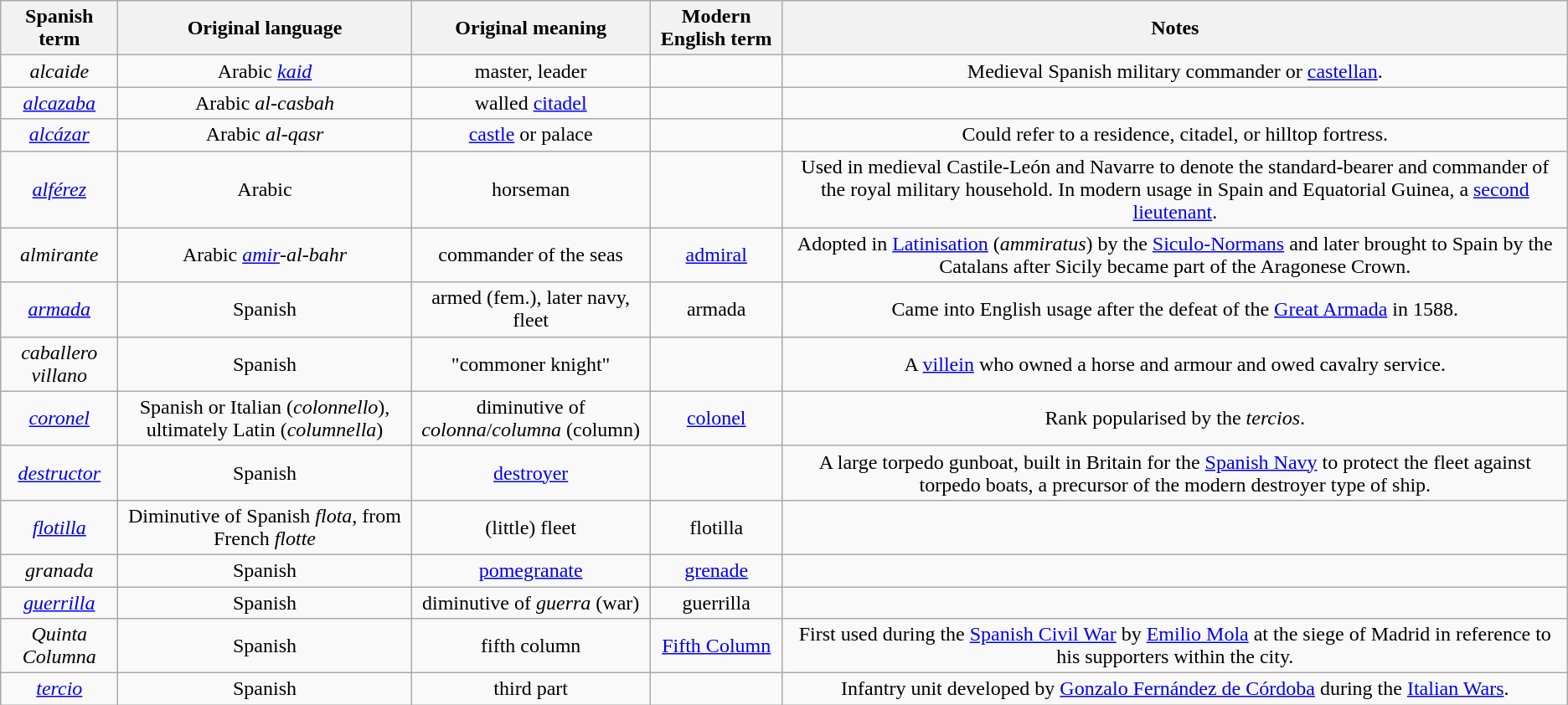<table class="wikitable sortable" style="text-align:center;">
<tr>
<th>Spanish term</th>
<th>Original language</th>
<th>Original meaning</th>
<th>Modern English term</th>
<th>Notes</th>
</tr>
<tr>
<td><em>alcaide</em></td>
<td>Arabic <em><a href='#'>kaid</a></em></td>
<td>master, leader</td>
<td></td>
<td>Medieval Spanish military commander or <a href='#'>castellan</a>.</td>
</tr>
<tr>
<td><em><a href='#'>alcazaba</a></em></td>
<td>Arabic <em>al-casbah</em></td>
<td>walled <a href='#'>citadel</a></td>
<td></td>
<td></td>
</tr>
<tr>
<td><em><a href='#'>alcázar</a></em></td>
<td>Arabic <em>al-qasr</em></td>
<td><a href='#'>castle</a> or palace</td>
<td></td>
<td>Could refer to a residence, citadel, or hilltop fortress.</td>
</tr>
<tr>
<td><em><a href='#'>alférez</a></em></td>
<td>Arabic</td>
<td>horseman</td>
<td></td>
<td>Used in medieval Castile-León and Navarre to denote the standard-bearer and commander of the royal military household. In modern usage in Spain and Equatorial Guinea, a <a href='#'>second lieutenant</a>.</td>
</tr>
<tr>
<td><em>almirante</em></td>
<td>Arabic <em><a href='#'>amir</a>-al-bahr</em></td>
<td>commander of the seas</td>
<td><a href='#'>admiral</a></td>
<td>Adopted in <a href='#'>Latinisation</a> (<em>ammiratus</em>) by the <a href='#'>Siculo-Normans</a> and later brought to Spain by the Catalans after Sicily became part of the Aragonese Crown.</td>
</tr>
<tr>
<td><em><a href='#'>armada</a></em></td>
<td>Spanish</td>
<td>armed (fem.), later navy, fleet</td>
<td>armada</td>
<td>Came into English usage after the defeat of the <a href='#'>Great Armada</a> in 1588.</td>
</tr>
<tr>
<td><em>caballero villano</em></td>
<td>Spanish</td>
<td>"commoner knight"</td>
<td></td>
<td>A <a href='#'>villein</a> who owned a horse and armour and owed cavalry service.</td>
</tr>
<tr>
<td><em><a href='#'>coronel</a></em></td>
<td>Spanish or Italian (<em>colonnello</em>), ultimately Latin (<em>columnella</em>)</td>
<td>diminutive of <em>colonna</em>/<em>columna</em> (column)</td>
<td><a href='#'>colonel</a></td>
<td>Rank popularised by the <em>tercios</em>.</td>
</tr>
<tr>
<td><em><a href='#'>destructor</a></em></td>
<td>Spanish</td>
<td><a href='#'>destroyer</a></td>
<td></td>
<td>A large torpedo gunboat, built in Britain for the <a href='#'>Spanish Navy</a> to protect the fleet against torpedo boats, a precursor of the modern destroyer type of ship.</td>
</tr>
<tr>
<td><em><a href='#'>flotilla</a></em></td>
<td>Diminutive of Spanish <em>flota</em>, from French <em>flotte</em></td>
<td>(little) fleet</td>
<td>flotilla</td>
<td></td>
</tr>
<tr>
<td><em>granada</em></td>
<td>Spanish</td>
<td><a href='#'>pomegranate</a></td>
<td><a href='#'>grenade</a></td>
<td></td>
</tr>
<tr>
<td><em><a href='#'>guerrilla</a></em></td>
<td>Spanish</td>
<td>diminutive of <em>guerra</em> (war)</td>
<td>guerrilla</td>
<td></td>
</tr>
<tr>
<td><em>Quinta Columna</em></td>
<td>Spanish</td>
<td>fifth column</td>
<td><a href='#'>Fifth Column</a></td>
<td>First used during the <a href='#'>Spanish Civil War</a> by <a href='#'>Emilio Mola</a> at the siege of Madrid in reference to his supporters within the city.</td>
</tr>
<tr>
<td><em><a href='#'>tercio</a></em></td>
<td>Spanish</td>
<td>third part</td>
<td></td>
<td>Infantry unit developed by <a href='#'>Gonzalo Fernández de Córdoba</a> during the <a href='#'>Italian Wars</a>.</td>
</tr>
</table>
